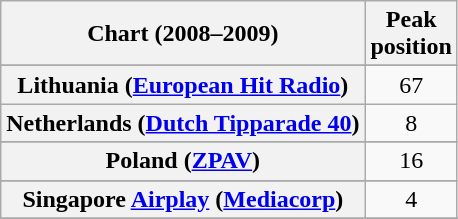<table class="wikitable sortable plainrowheaders" style="text-align:center">
<tr>
<th scope="col">Chart (2008–2009)</th>
<th scope="col">Peak<br> position</th>
</tr>
<tr>
</tr>
<tr>
</tr>
<tr>
</tr>
<tr>
</tr>
<tr>
</tr>
<tr>
</tr>
<tr>
</tr>
<tr>
<th scope="row">Lithuania (<a href='#'>European Hit Radio</a>)</th>
<td>67</td>
</tr>
<tr>
<th scope="row">Netherlands (<a href='#'>Dutch Tipparade 40</a>)</th>
<td>8</td>
</tr>
<tr>
</tr>
<tr>
<th scope="row">Poland (<a href='#'>ZPAV</a>)</th>
<td>16</td>
</tr>
<tr>
</tr>
<tr>
<th scope="row">Singapore <a href='#'>Airplay</a> (<a href='#'>Mediacorp</a>)</th>
<td>4</td>
</tr>
<tr>
</tr>
<tr>
</tr>
<tr>
</tr>
<tr>
</tr>
<tr>
</tr>
</table>
